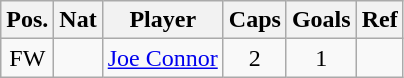<table class="wikitable" style="text-align:center; border:1px #aaa solid;">
<tr>
<th>Pos.</th>
<th>Nat</th>
<th>Player</th>
<th>Caps</th>
<th>Goals</th>
<th>Ref</th>
</tr>
<tr>
<td>FW</td>
<td></td>
<td style="text-align:left;"><a href='#'>Joe Connor</a></td>
<td>2</td>
<td>1</td>
<td></td>
</tr>
</table>
